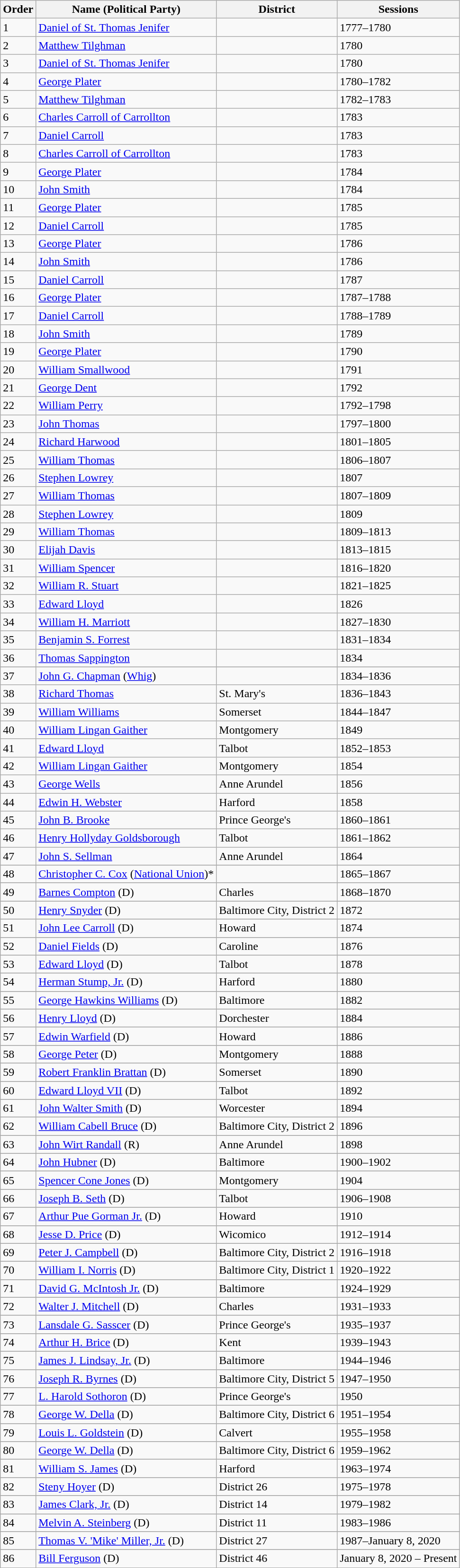<table class="wikitable">
<tr>
<th>Order</th>
<th>Name (Political Party)</th>
<th>District</th>
<th>Sessions</th>
</tr>
<tr>
<td>1</td>
<td><a href='#'>Daniel of St. Thomas Jenifer</a></td>
<td></td>
<td>1777–1780</td>
</tr>
<tr>
<td>2</td>
<td><a href='#'>Matthew Tilghman</a></td>
<td></td>
<td>1780</td>
</tr>
<tr>
<td>3</td>
<td><a href='#'>Daniel of St. Thomas Jenifer</a></td>
<td></td>
<td>1780</td>
</tr>
<tr>
<td>4</td>
<td><a href='#'>George Plater</a></td>
<td></td>
<td>1780–1782</td>
</tr>
<tr>
<td>5</td>
<td><a href='#'>Matthew Tilghman</a></td>
<td></td>
<td>1782–1783</td>
</tr>
<tr>
<td>6</td>
<td><a href='#'>Charles Carroll of Carrollton</a></td>
<td></td>
<td>1783</td>
</tr>
<tr>
<td>7</td>
<td><a href='#'>Daniel Carroll</a></td>
<td></td>
<td>1783</td>
</tr>
<tr>
<td>8</td>
<td><a href='#'>Charles Carroll of Carrollton</a></td>
<td></td>
<td>1783</td>
</tr>
<tr>
<td>9</td>
<td><a href='#'>George Plater</a></td>
<td></td>
<td>1784</td>
</tr>
<tr>
<td>10</td>
<td><a href='#'>John Smith</a></td>
<td></td>
<td>1784</td>
</tr>
<tr>
<td>11</td>
<td><a href='#'>George Plater</a></td>
<td></td>
<td>1785</td>
</tr>
<tr>
<td>12</td>
<td><a href='#'>Daniel Carroll</a></td>
<td></td>
<td>1785</td>
</tr>
<tr>
<td>13</td>
<td><a href='#'>George Plater</a></td>
<td></td>
<td>1786</td>
</tr>
<tr>
<td>14</td>
<td><a href='#'>John Smith</a></td>
<td></td>
<td>1786</td>
</tr>
<tr>
<td>15</td>
<td><a href='#'>Daniel Carroll</a></td>
<td></td>
<td>1787</td>
</tr>
<tr>
<td>16</td>
<td><a href='#'>George Plater</a></td>
<td></td>
<td>1787–1788</td>
</tr>
<tr>
<td>17</td>
<td><a href='#'>Daniel Carroll</a></td>
<td></td>
<td>1788–1789</td>
</tr>
<tr>
<td>18</td>
<td><a href='#'>John Smith</a></td>
<td></td>
<td>1789</td>
</tr>
<tr>
<td>19</td>
<td><a href='#'>George Plater</a></td>
<td></td>
<td>1790</td>
</tr>
<tr>
<td>20</td>
<td><a href='#'>William Smallwood</a></td>
<td></td>
<td>1791</td>
</tr>
<tr>
<td>21</td>
<td><a href='#'>George Dent</a></td>
<td></td>
<td>1792</td>
</tr>
<tr>
<td>22</td>
<td><a href='#'>William Perry</a></td>
<td></td>
<td>1792–1798</td>
</tr>
<tr>
<td>23</td>
<td><a href='#'>John Thomas</a></td>
<td></td>
<td>1797–1800</td>
</tr>
<tr>
<td>24</td>
<td><a href='#'>Richard Harwood</a></td>
<td></td>
<td>1801–1805</td>
</tr>
<tr>
<td>25</td>
<td><a href='#'>William Thomas</a></td>
<td></td>
<td>1806–1807</td>
</tr>
<tr>
<td>26</td>
<td><a href='#'>Stephen Lowrey</a></td>
<td></td>
<td>1807</td>
</tr>
<tr>
<td>27</td>
<td><a href='#'>William Thomas</a></td>
<td></td>
<td>1807–1809</td>
</tr>
<tr>
<td>28</td>
<td><a href='#'>Stephen Lowrey</a></td>
<td></td>
<td>1809</td>
</tr>
<tr>
<td>29</td>
<td><a href='#'>William Thomas</a></td>
<td></td>
<td>1809–1813</td>
</tr>
<tr>
<td>30</td>
<td><a href='#'>Elijah Davis</a></td>
<td></td>
<td>1813–1815</td>
</tr>
<tr>
<td>31</td>
<td><a href='#'>William Spencer</a></td>
<td></td>
<td>1816–1820</td>
</tr>
<tr>
<td>32</td>
<td><a href='#'>William R. Stuart</a></td>
<td></td>
<td>1821–1825</td>
</tr>
<tr>
<td>33</td>
<td><a href='#'>Edward Lloyd</a></td>
<td></td>
<td>1826</td>
</tr>
<tr>
<td>34</td>
<td><a href='#'>William H. Marriott</a></td>
<td></td>
<td>1827–1830</td>
</tr>
<tr>
<td>35</td>
<td><a href='#'>Benjamin S. Forrest</a></td>
<td></td>
<td>1831–1834</td>
</tr>
<tr>
<td>36</td>
<td><a href='#'>Thomas Sappington</a></td>
<td></td>
<td>1834</td>
</tr>
<tr>
</tr>
<tr>
<td>37</td>
<td><a href='#'>John G. Chapman</a> (<a href='#'>Whig</a>)</td>
<td></td>
<td>1834–1836</td>
</tr>
<tr>
<td>38</td>
<td><a href='#'>Richard Thomas</a></td>
<td>St. Mary's</td>
<td>1836–1843</td>
</tr>
<tr>
<td>39</td>
<td><a href='#'>William Williams</a></td>
<td>Somerset</td>
<td>1844–1847</td>
</tr>
<tr>
<td>40</td>
<td><a href='#'>William Lingan Gaither</a></td>
<td>Montgomery</td>
<td>1849</td>
</tr>
<tr>
<td>41</td>
<td><a href='#'>Edward Lloyd</a></td>
<td>Talbot</td>
<td>1852–1853</td>
</tr>
<tr>
<td>42</td>
<td><a href='#'>William Lingan Gaither</a></td>
<td>Montgomery</td>
<td>1854</td>
</tr>
<tr>
<td>43</td>
<td><a href='#'>George Wells</a></td>
<td>Anne Arundel</td>
<td>1856</td>
</tr>
<tr>
<td>44</td>
<td><a href='#'>Edwin H. Webster</a></td>
<td>Harford</td>
<td>1858</td>
</tr>
<tr>
<td>45</td>
<td><a href='#'>John B. Brooke</a></td>
<td>Prince George's</td>
<td>1860–1861</td>
</tr>
<tr>
<td>46</td>
<td><a href='#'>Henry Hollyday Goldsborough</a></td>
<td>Talbot</td>
<td>1861–1862</td>
</tr>
<tr>
<td>47</td>
<td><a href='#'>John S. Sellman</a></td>
<td>Anne Arundel</td>
<td>1864</td>
</tr>
<tr>
</tr>
<tr>
<td>48</td>
<td><a href='#'>Christopher C. Cox</a> (<a href='#'>National Union</a>)*</td>
<td></td>
<td>1865–1867</td>
</tr>
<tr>
</tr>
<tr>
<td>49</td>
<td><a href='#'>Barnes Compton</a> (D)</td>
<td>Charles</td>
<td>1868–1870</td>
</tr>
<tr>
</tr>
<tr>
<td>50</td>
<td><a href='#'>Henry Snyder</a> (D)</td>
<td>Baltimore City, District 2</td>
<td>1872</td>
</tr>
<tr>
</tr>
<tr>
<td>51</td>
<td><a href='#'>John Lee Carroll</a> (D)</td>
<td>Howard</td>
<td>1874</td>
</tr>
<tr>
</tr>
<tr>
<td>52</td>
<td><a href='#'>Daniel Fields</a> (D)</td>
<td>Caroline</td>
<td>1876</td>
</tr>
<tr>
</tr>
<tr>
<td>53</td>
<td><a href='#'>Edward Lloyd</a> (D)</td>
<td>Talbot</td>
<td>1878</td>
</tr>
<tr>
</tr>
<tr>
<td>54</td>
<td><a href='#'>Herman Stump, Jr.</a> (D)</td>
<td>Harford</td>
<td>1880</td>
</tr>
<tr>
</tr>
<tr>
<td>55</td>
<td><a href='#'>George Hawkins Williams</a> (D)</td>
<td>Baltimore</td>
<td>1882</td>
</tr>
<tr>
</tr>
<tr>
<td>56</td>
<td><a href='#'>Henry Lloyd</a> (D)</td>
<td>Dorchester</td>
<td>1884</td>
</tr>
<tr>
</tr>
<tr>
<td>57</td>
<td><a href='#'>Edwin Warfield</a> (D)</td>
<td>Howard</td>
<td>1886</td>
</tr>
<tr>
</tr>
<tr>
<td>58</td>
<td><a href='#'>George Peter</a> (D)</td>
<td>Montgomery</td>
<td>1888</td>
</tr>
<tr>
</tr>
<tr>
<td>59</td>
<td><a href='#'>Robert Franklin Brattan</a> (D)</td>
<td>Somerset</td>
<td>1890</td>
</tr>
<tr>
</tr>
<tr>
<td>60</td>
<td><a href='#'>Edward Lloyd VII</a> (D)</td>
<td>Talbot</td>
<td>1892</td>
</tr>
<tr>
</tr>
<tr>
<td>61</td>
<td><a href='#'>John Walter Smith</a> (D)</td>
<td>Worcester</td>
<td>1894</td>
</tr>
<tr>
</tr>
<tr>
<td>62</td>
<td><a href='#'>William Cabell Bruce</a> (D)</td>
<td>Baltimore City, District 2</td>
<td>1896</td>
</tr>
<tr>
</tr>
<tr>
<td>63</td>
<td><a href='#'>John Wirt Randall</a> (R)</td>
<td>Anne Arundel</td>
<td>1898</td>
</tr>
<tr>
</tr>
<tr>
<td>64</td>
<td><a href='#'>John Hubner</a> (D)</td>
<td>Baltimore</td>
<td>1900–1902</td>
</tr>
<tr>
</tr>
<tr>
<td>65</td>
<td><a href='#'>Spencer Cone Jones</a> (D)</td>
<td>Montgomery</td>
<td>1904</td>
</tr>
<tr>
</tr>
<tr>
<td>66</td>
<td><a href='#'>Joseph B. Seth</a> (D)</td>
<td>Talbot</td>
<td>1906–1908</td>
</tr>
<tr>
</tr>
<tr>
<td>67</td>
<td><a href='#'>Arthur Pue Gorman Jr.</a> (D)</td>
<td>Howard</td>
<td>1910</td>
</tr>
<tr>
</tr>
<tr>
<td>68</td>
<td><a href='#'>Jesse D. Price</a> (D)</td>
<td>Wicomico</td>
<td>1912–1914</td>
</tr>
<tr>
</tr>
<tr>
<td>69</td>
<td><a href='#'>Peter J. Campbell</a> (D)</td>
<td>Baltimore City, District 2</td>
<td>1916–1918</td>
</tr>
<tr>
</tr>
<tr>
<td>70</td>
<td><a href='#'>William I. Norris</a> (D)</td>
<td>Baltimore City, District 1</td>
<td>1920–1922</td>
</tr>
<tr>
</tr>
<tr>
<td>71</td>
<td><a href='#'>David G. McIntosh Jr.</a> (D)</td>
<td>Baltimore</td>
<td>1924–1929</td>
</tr>
<tr>
</tr>
<tr>
<td>72</td>
<td><a href='#'>Walter J. Mitchell</a> (D)</td>
<td>Charles</td>
<td>1931–1933</td>
</tr>
<tr>
</tr>
<tr>
<td>73</td>
<td><a href='#'>Lansdale G. Sasscer</a> (D)</td>
<td>Prince George's</td>
<td>1935–1937</td>
</tr>
<tr>
</tr>
<tr>
<td>74</td>
<td><a href='#'>Arthur H. Brice</a> (D)</td>
<td>Kent</td>
<td>1939–1943</td>
</tr>
<tr>
</tr>
<tr>
<td>75</td>
<td><a href='#'>James J. Lindsay, Jr.</a> (D)</td>
<td>Baltimore</td>
<td>1944–1946</td>
</tr>
<tr>
</tr>
<tr>
<td>76</td>
<td><a href='#'>Joseph R. Byrnes</a> (D)</td>
<td>Baltimore City, District 5</td>
<td>1947–1950</td>
</tr>
<tr>
</tr>
<tr>
<td>77</td>
<td><a href='#'>L. Harold Sothoron</a> (D)</td>
<td>Prince George's</td>
<td>1950</td>
</tr>
<tr>
</tr>
<tr>
<td>78</td>
<td><a href='#'>George W. Della</a> (D)</td>
<td>Baltimore City, District 6</td>
<td>1951–1954</td>
</tr>
<tr>
</tr>
<tr>
<td>79</td>
<td><a href='#'>Louis L. Goldstein</a> (D)</td>
<td>Calvert</td>
<td>1955–1958</td>
</tr>
<tr>
</tr>
<tr>
<td>80</td>
<td><a href='#'>George W. Della</a> (D)</td>
<td>Baltimore City, District 6</td>
<td>1959–1962</td>
</tr>
<tr>
</tr>
<tr>
<td>81</td>
<td><a href='#'>William S. James</a> (D)</td>
<td>Harford</td>
<td>1963–1974</td>
</tr>
<tr>
</tr>
<tr>
<td>82</td>
<td><a href='#'>Steny Hoyer</a> (D)</td>
<td>District 26</td>
<td>1975–1978</td>
</tr>
<tr>
</tr>
<tr>
<td>83</td>
<td><a href='#'>James Clark, Jr.</a> (D)</td>
<td>District 14</td>
<td>1979–1982</td>
</tr>
<tr>
</tr>
<tr>
<td>84</td>
<td><a href='#'>Melvin A. Steinberg</a> (D)</td>
<td>District 11</td>
<td>1983–1986</td>
</tr>
<tr>
</tr>
<tr>
<td>85</td>
<td><a href='#'>Thomas V. 'Mike' Miller, Jr.</a> (D)</td>
<td>District 27</td>
<td>1987–January 8, 2020</td>
</tr>
<tr>
</tr>
<tr>
<td>86</td>
<td><a href='#'>Bill Ferguson</a> (D)</td>
<td>District 46</td>
<td>January 8, 2020 – Present</td>
</tr>
</table>
